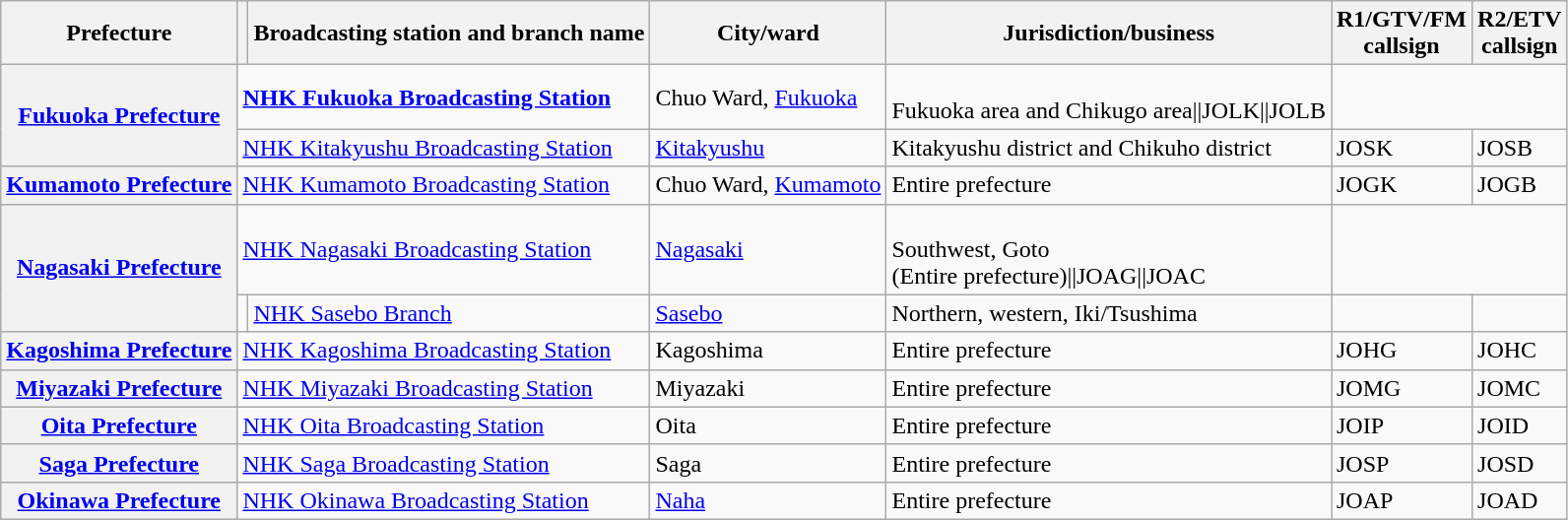<table class="wikitable">
<tr>
<th>Prefecture</th>
<th></th>
<th>Broadcasting station and branch name</th>
<th>City/ward</th>
<th>Jurisdiction/business</th>
<th>R1/GTV/FM<br>callsign</th>
<th>R2/ETV<br>callsign</th>
</tr>
<tr>
<th rowspan="2"><a href='#'>Fukuoka Prefecture</a></th>
<td colspan="2"><strong><a href='#'>NHK Fukuoka Broadcasting Station</a></strong></td>
<td>Chuo Ward, <a href='#'>Fukuoka</a></td>
<td><br>Fukuoka area and Chikugo area||JOLK||JOLB</td>
</tr>
<tr>
<td colspan="2"><a href='#'>NHK Kitakyushu Broadcasting Station</a></td>
<td><a href='#'>Kitakyushu</a></td>
<td>Kitakyushu district and Chikuho district</td>
<td>JOSK</td>
<td>JOSB</td>
</tr>
<tr>
<th><a href='#'>Kumamoto Prefecture</a></th>
<td colspan="2"><a href='#'>NHK Kumamoto Broadcasting Station</a></td>
<td>Chuo Ward, <a href='#'>Kumamoto</a></td>
<td>Entire prefecture</td>
<td>JOGK</td>
<td>JOGB</td>
</tr>
<tr>
<th rowspan="2"><a href='#'>Nagasaki Prefecture</a></th>
<td colspan="2"><a href='#'>NHK Nagasaki Broadcasting Station</a></td>
<td><a href='#'>Nagasaki</a></td>
<td><br>Southwest, Goto<br>(Entire prefecture)||JOAG||JOAC</td>
</tr>
<tr>
<td></td>
<td><a href='#'>NHK Sasebo Branch</a></td>
<td><a href='#'>Sasebo</a></td>
<td>Northern, western, Iki/Tsushima</td>
<td></td>
<td></td>
</tr>
<tr>
<th><a href='#'>Kagoshima Prefecture</a></th>
<td colspan="2"><a href='#'>NHK Kagoshima Broadcasting Station</a></td>
<td>Kagoshima</td>
<td>Entire prefecture</td>
<td>JOHG</td>
<td>JOHC</td>
</tr>
<tr>
<th><a href='#'>Miyazaki Prefecture</a></th>
<td colspan="2"><a href='#'>NHK Miyazaki Broadcasting Station</a></td>
<td>Miyazaki</td>
<td>Entire prefecture</td>
<td>JOMG</td>
<td>JOMC</td>
</tr>
<tr>
<th><a href='#'>Oita Prefecture</a></th>
<td colspan="2"><a href='#'>NHK Oita Broadcasting Station</a></td>
<td>Oita</td>
<td>Entire prefecture</td>
<td>JOIP</td>
<td>JOID</td>
</tr>
<tr>
<th><a href='#'>Saga Prefecture</a></th>
<td colspan="2"><a href='#'>NHK Saga Broadcasting Station</a></td>
<td>Saga</td>
<td>Entire prefecture</td>
<td>JOSP</td>
<td>JOSD</td>
</tr>
<tr>
<th><a href='#'>Okinawa Prefecture</a></th>
<td colspan="2"><a href='#'>NHK Okinawa Broadcasting Station</a></td>
<td><a href='#'>Naha</a></td>
<td>Entire prefecture</td>
<td>JOAP</td>
<td>JOAD</td>
</tr>
</table>
